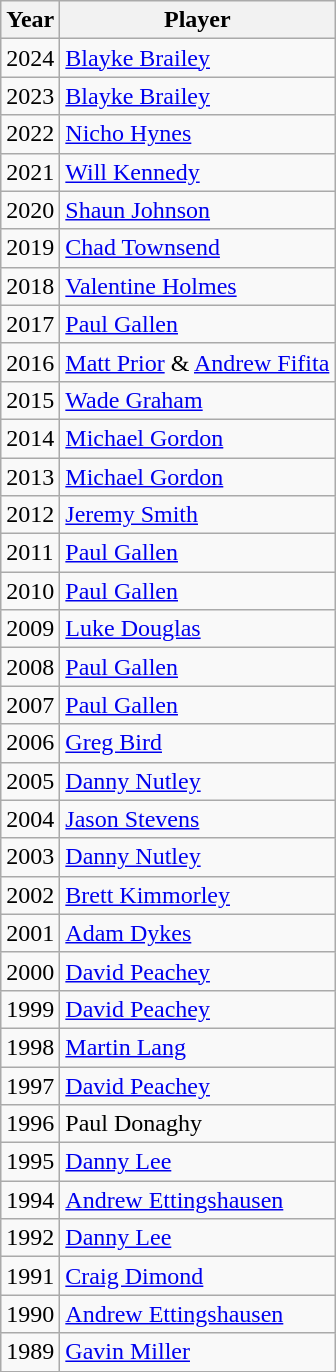<table class="wikitable">
<tr>
<th>Year</th>
<th>Player</th>
</tr>
<tr>
<td>2024</td>
<td><a href='#'>Blayke Brailey</a></td>
</tr>
<tr>
<td>2023</td>
<td><a href='#'>Blayke Brailey</a></td>
</tr>
<tr>
<td>2022</td>
<td><a href='#'>Nicho Hynes</a></td>
</tr>
<tr>
<td>2021</td>
<td><a href='#'>Will Kennedy</a></td>
</tr>
<tr>
<td>2020</td>
<td><a href='#'>Shaun Johnson</a></td>
</tr>
<tr>
<td>2019</td>
<td><a href='#'>Chad Townsend</a></td>
</tr>
<tr>
<td>2018</td>
<td><a href='#'>Valentine Holmes</a></td>
</tr>
<tr>
<td>2017</td>
<td><a href='#'>Paul Gallen</a></td>
</tr>
<tr>
<td>2016</td>
<td><a href='#'>Matt Prior</a> & <a href='#'>Andrew Fifita</a></td>
</tr>
<tr>
<td>2015</td>
<td><a href='#'>Wade Graham</a></td>
</tr>
<tr>
<td>2014</td>
<td><a href='#'>Michael Gordon</a></td>
</tr>
<tr>
<td>2013</td>
<td><a href='#'>Michael Gordon</a></td>
</tr>
<tr>
<td>2012</td>
<td><a href='#'>Jeremy Smith</a></td>
</tr>
<tr>
<td>2011</td>
<td><a href='#'>Paul Gallen</a></td>
</tr>
<tr>
<td>2010</td>
<td><a href='#'>Paul Gallen</a></td>
</tr>
<tr>
<td>2009</td>
<td><a href='#'>Luke Douglas</a></td>
</tr>
<tr>
<td>2008</td>
<td><a href='#'>Paul Gallen</a></td>
</tr>
<tr>
<td>2007</td>
<td><a href='#'>Paul Gallen</a></td>
</tr>
<tr>
<td>2006</td>
<td><a href='#'>Greg Bird</a></td>
</tr>
<tr>
<td>2005</td>
<td><a href='#'>Danny Nutley</a></td>
</tr>
<tr>
<td>2004</td>
<td><a href='#'>Jason Stevens</a></td>
</tr>
<tr>
<td>2003</td>
<td><a href='#'>Danny Nutley</a></td>
</tr>
<tr>
<td>2002</td>
<td><a href='#'>Brett Kimmorley</a></td>
</tr>
<tr>
<td>2001</td>
<td><a href='#'>Adam Dykes</a></td>
</tr>
<tr>
<td>2000</td>
<td><a href='#'>David Peachey</a></td>
</tr>
<tr>
<td>1999</td>
<td><a href='#'>David Peachey</a></td>
</tr>
<tr>
<td>1998</td>
<td><a href='#'>Martin Lang</a></td>
</tr>
<tr>
<td>1997</td>
<td><a href='#'>David Peachey</a></td>
</tr>
<tr>
<td>1996</td>
<td>Paul Donaghy</td>
</tr>
<tr>
<td>1995</td>
<td><a href='#'>Danny Lee</a></td>
</tr>
<tr>
<td>1994</td>
<td><a href='#'>Andrew Ettingshausen</a></td>
</tr>
<tr>
<td>1992</td>
<td><a href='#'>Danny Lee</a></td>
</tr>
<tr>
<td>1991</td>
<td><a href='#'>Craig Dimond</a></td>
</tr>
<tr>
<td>1990</td>
<td><a href='#'>Andrew Ettingshausen</a></td>
</tr>
<tr>
<td>1989</td>
<td><a href='#'>Gavin Miller</a></td>
</tr>
</table>
